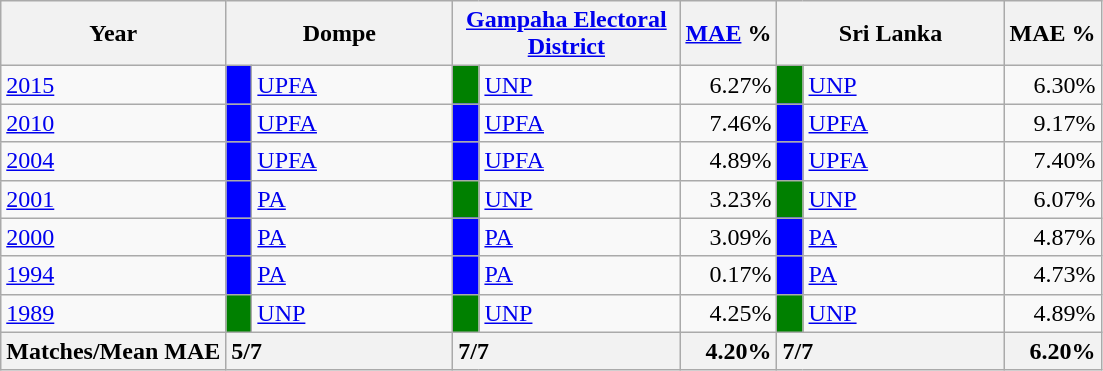<table class="wikitable">
<tr>
<th>Year</th>
<th colspan="2" width="144px">Dompe</th>
<th colspan="2" width="144px"><a href='#'>Gampaha Electoral District</a></th>
<th><a href='#'>MAE</a> %</th>
<th colspan="2" width="144px">Sri Lanka</th>
<th>MAE %</th>
</tr>
<tr>
<td><a href='#'>2015</a></td>
<td style="background-color:blue;" width="10px"></td>
<td style="text-align:left;"><a href='#'>UPFA</a></td>
<td style="background-color:green;" width="10px"></td>
<td style="text-align:left;"><a href='#'>UNP</a></td>
<td style="text-align:right;">6.27%</td>
<td style="background-color:green;" width="10px"></td>
<td style="text-align:left;"><a href='#'>UNP</a></td>
<td style="text-align:right;">6.30%</td>
</tr>
<tr>
<td><a href='#'>2010</a></td>
<td style="background-color:blue;" width="10px"></td>
<td style="text-align:left;"><a href='#'>UPFA</a></td>
<td style="background-color:blue;" width="10px"></td>
<td style="text-align:left;"><a href='#'>UPFA</a></td>
<td style="text-align:right;">7.46%</td>
<td style="background-color:blue;" width="10px"></td>
<td style="text-align:left;"><a href='#'>UPFA</a></td>
<td style="text-align:right;">9.17%</td>
</tr>
<tr>
<td><a href='#'>2004</a></td>
<td style="background-color:blue;" width="10px"></td>
<td style="text-align:left;"><a href='#'>UPFA</a></td>
<td style="background-color:blue;" width="10px"></td>
<td style="text-align:left;"><a href='#'>UPFA</a></td>
<td style="text-align:right;">4.89%</td>
<td style="background-color:blue;" width="10px"></td>
<td style="text-align:left;"><a href='#'>UPFA</a></td>
<td style="text-align:right;">7.40%</td>
</tr>
<tr>
<td><a href='#'>2001</a></td>
<td style="background-color:blue;" width="10px"></td>
<td style="text-align:left;"><a href='#'>PA</a></td>
<td style="background-color:green;" width="10px"></td>
<td style="text-align:left;"><a href='#'>UNP</a></td>
<td style="text-align:right;">3.23%</td>
<td style="background-color:green;" width="10px"></td>
<td style="text-align:left;"><a href='#'>UNP</a></td>
<td style="text-align:right;">6.07%</td>
</tr>
<tr>
<td><a href='#'>2000</a></td>
<td style="background-color:blue;" width="10px"></td>
<td style="text-align:left;"><a href='#'>PA</a></td>
<td style="background-color:blue;" width="10px"></td>
<td style="text-align:left;"><a href='#'>PA</a></td>
<td style="text-align:right;">3.09%</td>
<td style="background-color:blue;" width="10px"></td>
<td style="text-align:left;"><a href='#'>PA</a></td>
<td style="text-align:right;">4.87%</td>
</tr>
<tr>
<td><a href='#'>1994</a></td>
<td style="background-color:blue;" width="10px"></td>
<td style="text-align:left;"><a href='#'>PA</a></td>
<td style="background-color:blue;" width="10px"></td>
<td style="text-align:left;"><a href='#'>PA</a></td>
<td style="text-align:right;">0.17%</td>
<td style="background-color:blue;" width="10px"></td>
<td style="text-align:left;"><a href='#'>PA</a></td>
<td style="text-align:right;">4.73%</td>
</tr>
<tr>
<td><a href='#'>1989</a></td>
<td style="background-color:green;" width="10px"></td>
<td style="text-align:left;"><a href='#'>UNP</a></td>
<td style="background-color:green;" width="10px"></td>
<td style="text-align:left;"><a href='#'>UNP</a></td>
<td style="text-align:right;">4.25%</td>
<td style="background-color:green;" width="10px"></td>
<td style="text-align:left;"><a href='#'>UNP</a></td>
<td style="text-align:right;">4.89%</td>
</tr>
<tr>
<th>Matches/Mean MAE</th>
<th style="text-align:left;"colspan="2" width="144px">5/7</th>
<th style="text-align:left;"colspan="2" width="144px">7/7</th>
<th style="text-align:right;">4.20%</th>
<th style="text-align:left;"colspan="2" width="144px">7/7</th>
<th style="text-align:right;">6.20%</th>
</tr>
</table>
